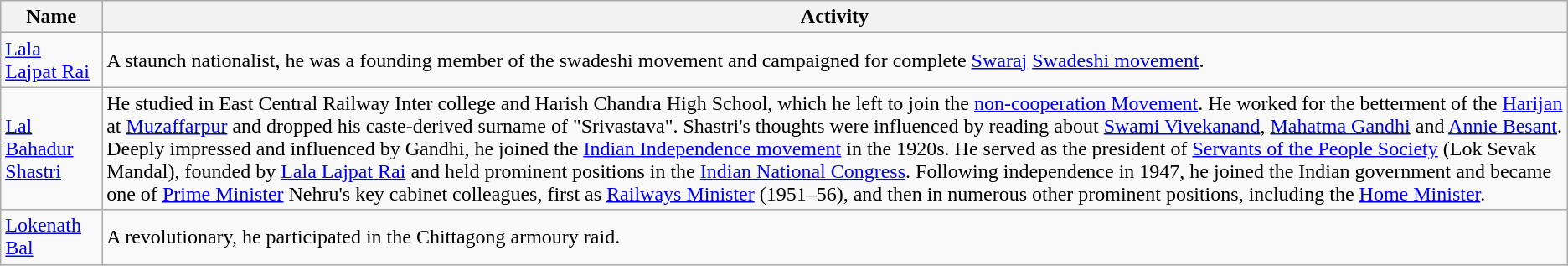<table class="wikitable">
<tr>
<th>Name</th>
<th>Activity</th>
</tr>
<tr>
<td><a href='#'>Lala Lajpat Rai</a></td>
<td>A staunch nationalist, he was a founding member of the swadeshi movement and campaigned for complete <a href='#'>Swaraj</a> <a href='#'>Swadeshi movement</a>.</td>
</tr>
<tr>
<td><a href='#'>Lal Bahadur Shastri</a></td>
<td>He studied in East Central Railway Inter college and Harish Chandra High School, which he left to join the <a href='#'>non-cooperation Movement</a>. He worked for the betterment of the <a href='#'>Harijan</a> at <a href='#'>Muzaffarpur</a> and dropped his caste-derived surname of "Srivastava". Shastri's thoughts were influenced by reading about <a href='#'>Swami Vivekanand</a>, <a href='#'>Mahatma Gandhi</a> and <a href='#'>Annie Besant</a>. Deeply impressed and influenced by Gandhi, he joined the <a href='#'>Indian Independence movement</a> in the 1920s. He served as the president of <a href='#'>Servants of the People Society</a> (Lok Sevak Mandal), founded by <a href='#'>Lala Lajpat Rai</a> and held prominent positions in the <a href='#'>Indian National Congress</a>. Following independence in 1947, he joined the Indian government and became one of <a href='#'>Prime Minister</a> Nehru's key cabinet colleagues, first as <a href='#'>Railways Minister</a> (1951–56), and then in numerous other prominent positions, including the <a href='#'>Home Minister</a>.</td>
</tr>
<tr>
<td><a href='#'>Lokenath Bal</a></td>
<td>A revolutionary, he participated in the Chittagong armoury raid.</td>
</tr>
</table>
